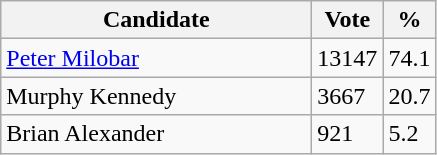<table class="wikitable">
<tr>
<th bgcolor="#DDDDFF" width="200px">Candidate</th>
<th bgcolor="#DDDDFF">Vote</th>
<th bgcolor="#DDDDFF">%</th>
</tr>
<tr>
<td><a href='#'>Peter Milobar</a></td>
<td>13147</td>
<td>74.1</td>
</tr>
<tr>
<td>Murphy Kennedy</td>
<td>3667</td>
<td>20.7</td>
</tr>
<tr>
<td>Brian Alexander</td>
<td>921</td>
<td>5.2</td>
</tr>
</table>
